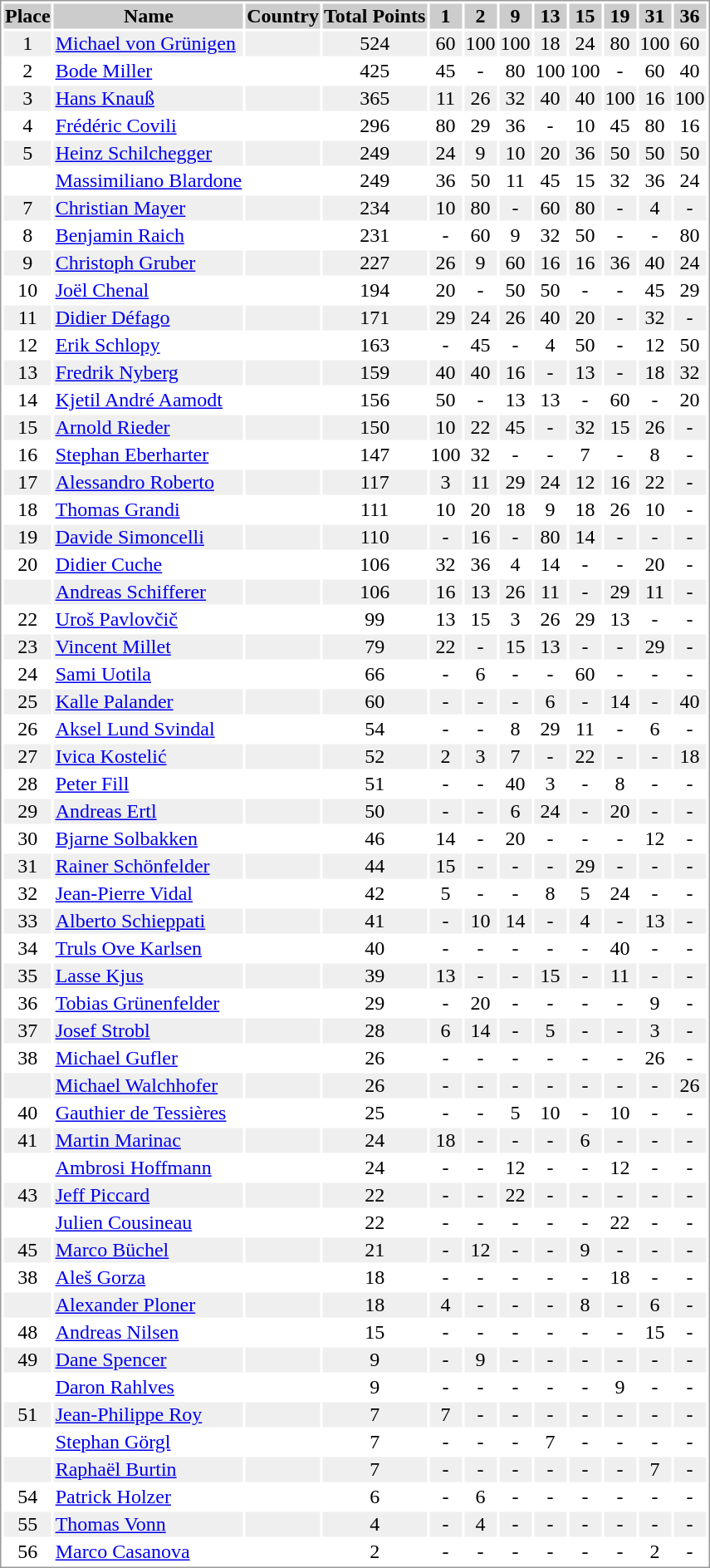<table border="0" style="border: 1px solid #999; background-color:#FFFFFF; text-align:center">
<tr align="center" bgcolor="#CCCCCC">
<th>Place</th>
<th>Name</th>
<th>Country</th>
<th>Total Points</th>
<th>1</th>
<th>2</th>
<th>9</th>
<th>13</th>
<th>15</th>
<th>19</th>
<th>31</th>
<th>36</th>
</tr>
<tr bgcolor="#EFEFEF">
<td>1</td>
<td align="left"><a href='#'>Michael von Grünigen</a></td>
<td align="left"></td>
<td>524</td>
<td>60</td>
<td>100</td>
<td>100</td>
<td>18</td>
<td>24</td>
<td>80</td>
<td>100</td>
<td>60</td>
</tr>
<tr>
<td>2</td>
<td align="left"><a href='#'>Bode Miller</a></td>
<td align="left"></td>
<td>425</td>
<td>45</td>
<td>-</td>
<td>80</td>
<td>100</td>
<td>100</td>
<td>-</td>
<td>60</td>
<td>40</td>
</tr>
<tr bgcolor="#EFEFEF">
<td>3</td>
<td align="left"><a href='#'>Hans Knauß</a></td>
<td align="left"></td>
<td>365</td>
<td>11</td>
<td>26</td>
<td>32</td>
<td>40</td>
<td>40</td>
<td>100</td>
<td>16</td>
<td>100</td>
</tr>
<tr>
<td>4</td>
<td align="left"><a href='#'>Frédéric Covili</a></td>
<td align="left"></td>
<td>296</td>
<td>80</td>
<td>29</td>
<td>36</td>
<td>-</td>
<td>10</td>
<td>45</td>
<td>80</td>
<td>16</td>
</tr>
<tr bgcolor="#EFEFEF">
<td>5</td>
<td align="left"><a href='#'>Heinz Schilchegger</a></td>
<td align="left"></td>
<td>249</td>
<td>24</td>
<td>9</td>
<td>10</td>
<td>20</td>
<td>36</td>
<td>50</td>
<td>50</td>
<td>50</td>
</tr>
<tr>
<td></td>
<td align="left"><a href='#'>Massimiliano Blardone</a></td>
<td align="left"></td>
<td>249</td>
<td>36</td>
<td>50</td>
<td>11</td>
<td>45</td>
<td>15</td>
<td>32</td>
<td>36</td>
<td>24</td>
</tr>
<tr bgcolor="#EFEFEF">
<td>7</td>
<td align="left"><a href='#'>Christian Mayer</a></td>
<td align="left"></td>
<td>234</td>
<td>10</td>
<td>80</td>
<td>-</td>
<td>60</td>
<td>80</td>
<td>-</td>
<td>4</td>
<td>-</td>
</tr>
<tr>
<td>8</td>
<td align="left"><a href='#'>Benjamin Raich</a></td>
<td align="left"></td>
<td>231</td>
<td>-</td>
<td>60</td>
<td>9</td>
<td>32</td>
<td>50</td>
<td>-</td>
<td>-</td>
<td>80</td>
</tr>
<tr bgcolor="#EFEFEF">
<td>9</td>
<td align="left"><a href='#'>Christoph Gruber</a></td>
<td align="left"></td>
<td>227</td>
<td>26</td>
<td>9</td>
<td>60</td>
<td>16</td>
<td>16</td>
<td>36</td>
<td>40</td>
<td>24</td>
</tr>
<tr>
<td>10</td>
<td align="left"><a href='#'>Joël Chenal</a></td>
<td align="left"></td>
<td>194</td>
<td>20</td>
<td>-</td>
<td>50</td>
<td>50</td>
<td>-</td>
<td>-</td>
<td>45</td>
<td>29</td>
</tr>
<tr bgcolor="#EFEFEF">
<td>11</td>
<td align="left"><a href='#'>Didier Défago</a></td>
<td align="left"></td>
<td>171</td>
<td>29</td>
<td>24</td>
<td>26</td>
<td>40</td>
<td>20</td>
<td>-</td>
<td>32</td>
<td>-</td>
</tr>
<tr>
<td>12</td>
<td align="left"><a href='#'>Erik Schlopy</a></td>
<td align="left"></td>
<td>163</td>
<td>-</td>
<td>45</td>
<td>-</td>
<td>4</td>
<td>50</td>
<td>-</td>
<td>12</td>
<td>50</td>
</tr>
<tr bgcolor="#EFEFEF">
<td>13</td>
<td align="left"><a href='#'>Fredrik Nyberg</a></td>
<td align="left"></td>
<td>159</td>
<td>40</td>
<td>40</td>
<td>16</td>
<td>-</td>
<td>13</td>
<td>-</td>
<td>18</td>
<td>32</td>
</tr>
<tr>
<td>14</td>
<td align="left"><a href='#'>Kjetil André Aamodt</a></td>
<td align="left"></td>
<td>156</td>
<td>50</td>
<td>-</td>
<td>13</td>
<td>13</td>
<td>-</td>
<td>60</td>
<td>-</td>
<td>20</td>
</tr>
<tr bgcolor="#EFEFEF">
<td>15</td>
<td align="left"><a href='#'>Arnold Rieder</a></td>
<td align="left"></td>
<td>150</td>
<td>10</td>
<td>22</td>
<td>45</td>
<td>-</td>
<td>32</td>
<td>15</td>
<td>26</td>
<td>-</td>
</tr>
<tr>
<td>16</td>
<td align="left"><a href='#'>Stephan Eberharter</a></td>
<td align="left"></td>
<td>147</td>
<td>100</td>
<td>32</td>
<td>-</td>
<td>-</td>
<td>7</td>
<td>-</td>
<td>8</td>
<td>-</td>
</tr>
<tr bgcolor="#EFEFEF">
<td>17</td>
<td align="left"><a href='#'>Alessandro Roberto</a></td>
<td align="left"></td>
<td>117</td>
<td>3</td>
<td>11</td>
<td>29</td>
<td>24</td>
<td>12</td>
<td>16</td>
<td>22</td>
<td>-</td>
</tr>
<tr>
<td>18</td>
<td align="left"><a href='#'>Thomas Grandi</a></td>
<td align="left"></td>
<td>111</td>
<td>10</td>
<td>20</td>
<td>18</td>
<td>9</td>
<td>18</td>
<td>26</td>
<td>10</td>
<td>-</td>
</tr>
<tr bgcolor="#EFEFEF">
<td>19</td>
<td align="left"><a href='#'>Davide Simoncelli</a></td>
<td align="left"></td>
<td>110</td>
<td>-</td>
<td>16</td>
<td>-</td>
<td>80</td>
<td>14</td>
<td>-</td>
<td>-</td>
<td>-</td>
</tr>
<tr>
<td>20</td>
<td align="left"><a href='#'>Didier Cuche</a></td>
<td align="left"></td>
<td>106</td>
<td>32</td>
<td>36</td>
<td>4</td>
<td>14</td>
<td>-</td>
<td>-</td>
<td>20</td>
<td>-</td>
</tr>
<tr bgcolor="#EFEFEF">
<td></td>
<td align="left"><a href='#'>Andreas Schifferer</a></td>
<td align="left"></td>
<td>106</td>
<td>16</td>
<td>13</td>
<td>26</td>
<td>11</td>
<td>-</td>
<td>29</td>
<td>11</td>
<td>-</td>
</tr>
<tr>
<td>22</td>
<td align="left"><a href='#'>Uroš Pavlovčič</a></td>
<td align="left"></td>
<td>99</td>
<td>13</td>
<td>15</td>
<td>3</td>
<td>26</td>
<td>29</td>
<td>13</td>
<td>-</td>
<td>-</td>
</tr>
<tr bgcolor="#EFEFEF">
<td>23</td>
<td align="left"><a href='#'>Vincent Millet</a></td>
<td align="left"></td>
<td>79</td>
<td>22</td>
<td>-</td>
<td>15</td>
<td>13</td>
<td>-</td>
<td>-</td>
<td>29</td>
<td>-</td>
</tr>
<tr>
<td>24</td>
<td align="left"><a href='#'>Sami Uotila</a></td>
<td align="left"></td>
<td>66</td>
<td>-</td>
<td>6</td>
<td>-</td>
<td>-</td>
<td>60</td>
<td>-</td>
<td>-</td>
<td>-</td>
</tr>
<tr bgcolor="#EFEFEF">
<td>25</td>
<td align="left"><a href='#'>Kalle Palander</a></td>
<td align="left"></td>
<td>60</td>
<td>-</td>
<td>-</td>
<td>-</td>
<td>6</td>
<td>-</td>
<td>14</td>
<td>-</td>
<td>40</td>
</tr>
<tr>
<td>26</td>
<td align="left"><a href='#'>Aksel Lund Svindal</a></td>
<td align="left"></td>
<td>54</td>
<td>-</td>
<td>-</td>
<td>8</td>
<td>29</td>
<td>11</td>
<td>-</td>
<td>6</td>
<td>-</td>
</tr>
<tr bgcolor="#EFEFEF">
<td>27</td>
<td align="left"><a href='#'>Ivica Kostelić</a></td>
<td align="left"></td>
<td>52</td>
<td>2</td>
<td>3</td>
<td>7</td>
<td>-</td>
<td>22</td>
<td>-</td>
<td>-</td>
<td>18</td>
</tr>
<tr>
<td>28</td>
<td align="left"><a href='#'>Peter Fill</a></td>
<td align="left"></td>
<td>51</td>
<td>-</td>
<td>-</td>
<td>40</td>
<td>3</td>
<td>-</td>
<td>8</td>
<td>-</td>
<td>-</td>
</tr>
<tr bgcolor="#EFEFEF">
<td>29</td>
<td align="left"><a href='#'>Andreas Ertl</a></td>
<td align="left"></td>
<td>50</td>
<td>-</td>
<td>-</td>
<td>6</td>
<td>24</td>
<td>-</td>
<td>20</td>
<td>-</td>
<td>-</td>
</tr>
<tr>
<td>30</td>
<td align="left"><a href='#'>Bjarne Solbakken</a></td>
<td align="left"></td>
<td>46</td>
<td>14</td>
<td>-</td>
<td>20</td>
<td>-</td>
<td>-</td>
<td>-</td>
<td>12</td>
<td>-</td>
</tr>
<tr bgcolor="#EFEFEF">
<td>31</td>
<td align="left"><a href='#'>Rainer Schönfelder</a></td>
<td align="left"></td>
<td>44</td>
<td>15</td>
<td>-</td>
<td>-</td>
<td>-</td>
<td>29</td>
<td>-</td>
<td>-</td>
<td>-</td>
</tr>
<tr>
<td>32</td>
<td align="left"><a href='#'>Jean-Pierre Vidal</a></td>
<td align="left"></td>
<td>42</td>
<td>5</td>
<td>-</td>
<td>-</td>
<td>8</td>
<td>5</td>
<td>24</td>
<td>-</td>
<td>-</td>
</tr>
<tr bgcolor="#EFEFEF">
<td>33</td>
<td align="left"><a href='#'>Alberto Schieppati</a></td>
<td align="left"></td>
<td>41</td>
<td>-</td>
<td>10</td>
<td>14</td>
<td>-</td>
<td>4</td>
<td>-</td>
<td>13</td>
<td>-</td>
</tr>
<tr>
<td>34</td>
<td align="left"><a href='#'>Truls Ove Karlsen</a></td>
<td align="left"></td>
<td>40</td>
<td>-</td>
<td>-</td>
<td>-</td>
<td>-</td>
<td>-</td>
<td>40</td>
<td>-</td>
<td>-</td>
</tr>
<tr bgcolor="#EFEFEF">
<td>35</td>
<td align="left"><a href='#'>Lasse Kjus</a></td>
<td align="left"></td>
<td>39</td>
<td>13</td>
<td>-</td>
<td>-</td>
<td>15</td>
<td>-</td>
<td>11</td>
<td>-</td>
<td>-</td>
</tr>
<tr>
<td>36</td>
<td align="left"><a href='#'>Tobias Grünenfelder</a></td>
<td align="left"></td>
<td>29</td>
<td>-</td>
<td>20</td>
<td>-</td>
<td>-</td>
<td>-</td>
<td>-</td>
<td>9</td>
<td>-</td>
</tr>
<tr bgcolor="#EFEFEF">
<td>37</td>
<td align="left"><a href='#'>Josef Strobl</a></td>
<td align="left"></td>
<td>28</td>
<td>6</td>
<td>14</td>
<td>-</td>
<td>5</td>
<td>-</td>
<td>-</td>
<td>3</td>
<td>-</td>
</tr>
<tr>
<td>38</td>
<td align="left"><a href='#'>Michael Gufler</a></td>
<td align="left"></td>
<td>26</td>
<td>-</td>
<td>-</td>
<td>-</td>
<td>-</td>
<td>-</td>
<td>-</td>
<td>26</td>
<td>-</td>
</tr>
<tr bgcolor="#EFEFEF">
<td></td>
<td align="left"><a href='#'>Michael Walchhofer</a></td>
<td align="left"></td>
<td>26</td>
<td>-</td>
<td>-</td>
<td>-</td>
<td>-</td>
<td>-</td>
<td>-</td>
<td>-</td>
<td>26</td>
</tr>
<tr>
<td>40</td>
<td align="left"><a href='#'>Gauthier de Tessières</a></td>
<td align="left"></td>
<td>25</td>
<td>-</td>
<td>-</td>
<td>5</td>
<td>10</td>
<td>-</td>
<td>10</td>
<td>-</td>
<td>-</td>
</tr>
<tr bgcolor="#EFEFEF">
<td>41</td>
<td align="left"><a href='#'>Martin Marinac</a></td>
<td align="left"></td>
<td>24</td>
<td>18</td>
<td>-</td>
<td>-</td>
<td>-</td>
<td>6</td>
<td>-</td>
<td>-</td>
<td>-</td>
</tr>
<tr>
<td></td>
<td align="left"><a href='#'>Ambrosi Hoffmann</a></td>
<td align="left"></td>
<td>24</td>
<td>-</td>
<td>-</td>
<td>12</td>
<td>-</td>
<td>-</td>
<td>12</td>
<td>-</td>
<td>-</td>
</tr>
<tr bgcolor="#EFEFEF">
<td>43</td>
<td align="left"><a href='#'>Jeff Piccard</a></td>
<td align="left"></td>
<td>22</td>
<td>-</td>
<td>-</td>
<td>22</td>
<td>-</td>
<td>-</td>
<td>-</td>
<td>-</td>
<td>-</td>
</tr>
<tr>
<td></td>
<td align="left"><a href='#'>Julien Cousineau</a></td>
<td align="left"></td>
<td>22</td>
<td>-</td>
<td>-</td>
<td>-</td>
<td>-</td>
<td>-</td>
<td>22</td>
<td>-</td>
<td>-</td>
</tr>
<tr bgcolor="#EFEFEF">
<td>45</td>
<td align="left"><a href='#'>Marco Büchel</a></td>
<td align="left"></td>
<td>21</td>
<td>-</td>
<td>12</td>
<td>-</td>
<td>-</td>
<td>9</td>
<td>-</td>
<td>-</td>
<td>-</td>
</tr>
<tr>
<td>38</td>
<td align="left"><a href='#'>Aleš Gorza</a></td>
<td align="left"></td>
<td>18</td>
<td>-</td>
<td>-</td>
<td>-</td>
<td>-</td>
<td>-</td>
<td>18</td>
<td>-</td>
<td>-</td>
</tr>
<tr bgcolor="#EFEFEF">
<td></td>
<td align="left"><a href='#'>Alexander Ploner</a></td>
<td align="left"></td>
<td>18</td>
<td>4</td>
<td>-</td>
<td>-</td>
<td>-</td>
<td>8</td>
<td>-</td>
<td>6</td>
<td>-</td>
</tr>
<tr>
<td>48</td>
<td align="left"><a href='#'>Andreas Nilsen</a></td>
<td align="left"></td>
<td>15</td>
<td>-</td>
<td>-</td>
<td>-</td>
<td>-</td>
<td>-</td>
<td>-</td>
<td>15</td>
<td>-</td>
</tr>
<tr bgcolor="#EFEFEF">
<td>49</td>
<td align="left"><a href='#'>Dane Spencer</a></td>
<td align="left"></td>
<td>9</td>
<td>-</td>
<td>9</td>
<td>-</td>
<td>-</td>
<td>-</td>
<td>-</td>
<td>-</td>
<td>-</td>
</tr>
<tr>
<td></td>
<td align="left"><a href='#'>Daron Rahlves</a></td>
<td align="left"></td>
<td>9</td>
<td>-</td>
<td>-</td>
<td>-</td>
<td>-</td>
<td>-</td>
<td>9</td>
<td>-</td>
<td>-</td>
</tr>
<tr bgcolor="#EFEFEF">
<td>51</td>
<td align="left"><a href='#'>Jean-Philippe Roy</a></td>
<td align="left"></td>
<td>7</td>
<td>7</td>
<td>-</td>
<td>-</td>
<td>-</td>
<td>-</td>
<td>-</td>
<td>-</td>
<td>-</td>
</tr>
<tr>
<td></td>
<td align="left"><a href='#'>Stephan Görgl</a></td>
<td align="left"></td>
<td>7</td>
<td>-</td>
<td>-</td>
<td>-</td>
<td>7</td>
<td>-</td>
<td>-</td>
<td>-</td>
<td>-</td>
</tr>
<tr bgcolor="#EFEFEF">
<td></td>
<td align="left"><a href='#'>Raphaël Burtin</a></td>
<td align="left"></td>
<td>7</td>
<td>-</td>
<td>-</td>
<td>-</td>
<td>-</td>
<td>-</td>
<td>-</td>
<td>7</td>
<td>-</td>
</tr>
<tr>
<td>54</td>
<td align="left"><a href='#'>Patrick Holzer</a></td>
<td align="left"></td>
<td>6</td>
<td>-</td>
<td>6</td>
<td>-</td>
<td>-</td>
<td>-</td>
<td>-</td>
<td>-</td>
<td>-</td>
</tr>
<tr bgcolor="#EFEFEF">
<td>55</td>
<td align="left"><a href='#'>Thomas Vonn</a></td>
<td align="left"></td>
<td>4</td>
<td>-</td>
<td>4</td>
<td>-</td>
<td>-</td>
<td>-</td>
<td>-</td>
<td>-</td>
<td>-</td>
</tr>
<tr>
<td>56</td>
<td align="left"><a href='#'>Marco Casanova</a></td>
<td align="left"></td>
<td>2</td>
<td>-</td>
<td>-</td>
<td>-</td>
<td>-</td>
<td>-</td>
<td>-</td>
<td>2</td>
<td>-</td>
</tr>
</table>
